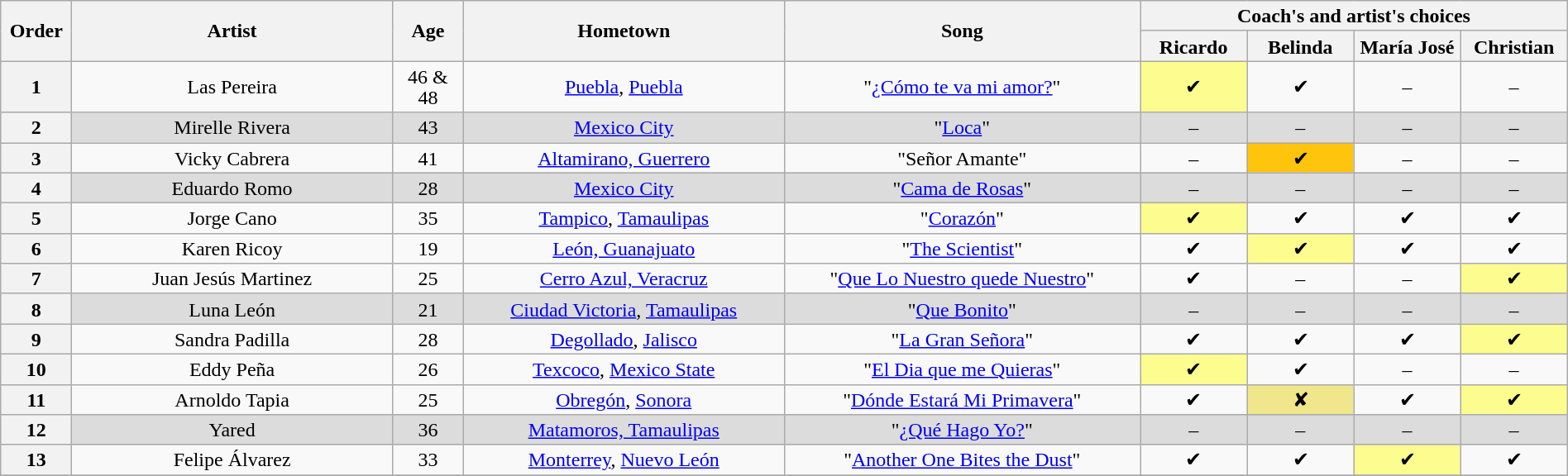<table class="wikitable" style="text-align:center; line-height:17px; width:100%">
<tr>
<th scope="col" rowspan="2" style="width:04%">Order</th>
<th scope="col" rowspan="2" style="width:18%">Artist</th>
<th scope="col" rowspan="2" style="width:04%">Age</th>
<th scope="col" rowspan="2" style="width:18%">Hometown</th>
<th scope="col" rowspan="2" style="width:20%">Song</th>
<th scope="col" colspan="4" style="width:24%">Coach's and artist's choices</th>
</tr>
<tr>
<th style="width:06%">Ricardo</th>
<th style="width:06%">Belinda</th>
<th style="width:06%">María José</th>
<th style="width:06%">Christian</th>
</tr>
<tr>
<th>1</th>
<td>Las Pereira</td>
<td>46 & 48</td>
<td><a href='#'>Puebla</a>, <a href='#'>Puebla</a></td>
<td>"<a href='#'>¿Cómo te va mi amor?</a>"</td>
<td style="background:#fdfc8f">✔</td>
<td>✔</td>
<td>–</td>
<td>–</td>
</tr>
<tr style="background:#dcdcdc">
<th>2</th>
<td>Mirelle Rivera</td>
<td>43</td>
<td><a href='#'>Mexico City</a></td>
<td>"<a href='#'>Loca</a>"</td>
<td>–</td>
<td>–</td>
<td>–</td>
<td>–</td>
</tr>
<tr>
<th>3</th>
<td>Vicky Cabrera</td>
<td>41</td>
<td><a href='#'>Altamirano, Guerrero</a></td>
<td>"Señor Amante"</td>
<td>–</td>
<td style="background:#ffc40c">✔</td>
<td>–</td>
<td>–</td>
</tr>
<tr style="background:#dcdcdc">
<th>4</th>
<td>Eduardo Romo</td>
<td>28</td>
<td><a href='#'>Mexico City</a></td>
<td>"<a href='#'>Cama de Rosas</a>"</td>
<td>–</td>
<td>–</td>
<td>–</td>
<td>–</td>
</tr>
<tr>
<th>5</th>
<td>Jorge Cano</td>
<td>35</td>
<td><a href='#'>Tampico</a>, <a href='#'>Tamaulipas</a></td>
<td>"<a href='#'>Corazón</a>"</td>
<td style="background:#fdfc8f">✔</td>
<td>✔</td>
<td>✔</td>
<td>✔</td>
</tr>
<tr>
<th>6</th>
<td>Karen Ricoy</td>
<td>19</td>
<td><a href='#'>León, Guanajuato</a></td>
<td>"<a href='#'>The Scientist</a>"</td>
<td>✔</td>
<td style="background:#fdfc8f">✔</td>
<td>✔</td>
<td>✔</td>
</tr>
<tr>
<th>7</th>
<td>Juan Jesús Martinez</td>
<td>25</td>
<td><a href='#'>Cerro Azul, Veracruz</a></td>
<td>"<a href='#'>Que Lo Nuestro quede Nuestro</a>"</td>
<td>✔</td>
<td>–</td>
<td>–</td>
<td style="background:#fdfc8f">✔</td>
</tr>
<tr style="background:#dcdcdc">
<th>8</th>
<td>Luna León</td>
<td>21</td>
<td><a href='#'>Ciudad Victoria</a>, <a href='#'>Tamaulipas</a></td>
<td>"<a href='#'>Que Bonito</a>"</td>
<td>–</td>
<td>–</td>
<td>–</td>
<td>–</td>
</tr>
<tr>
<th>9</th>
<td>Sandra Padilla</td>
<td>28</td>
<td><a href='#'>Degollado</a>, <a href='#'>Jalisco</a></td>
<td>"<a href='#'>La Gran Señora</a>"</td>
<td>✔</td>
<td>✔</td>
<td>✔</td>
<td style="background:#fdfc8f">✔</td>
</tr>
<tr>
<th>10</th>
<td>Eddy Peña</td>
<td>26</td>
<td><a href='#'>Texcoco</a>, <a href='#'>Mexico State</a></td>
<td>"<a href='#'>El Dia que me Quieras</a>"</td>
<td style="background:#fdfc8f">✔</td>
<td>✔</td>
<td>–</td>
<td>–</td>
</tr>
<tr>
<th>11</th>
<td>Arnoldo Tapia</td>
<td>25</td>
<td><a href='#'>Obregón</a>, <a href='#'>Sonora</a></td>
<td>"<a href='#'>Dónde Estará Mi Primavera</a>"</td>
<td>✔</td>
<td style="background:khaki">✘</td>
<td>✔</td>
<td style="background:#fdfc8f">✔</td>
</tr>
<tr style="background:#dcdcdc">
<th>12</th>
<td>Yared</td>
<td>36</td>
<td><a href='#'>Matamoros, Tamaulipas</a></td>
<td>"<a href='#'>¿Qué Hago Yo?</a>"</td>
<td>–</td>
<td>–</td>
<td>–</td>
<td>–</td>
</tr>
<tr>
<th>13</th>
<td>Felipe Álvarez</td>
<td>33</td>
<td><a href='#'>Monterrey</a>, <a href='#'>Nuevo León</a></td>
<td>"<a href='#'>Another One Bites the Dust</a>"</td>
<td>✔</td>
<td>✔</td>
<td style="background:#fdfc8f">✔</td>
<td>✔</td>
</tr>
<tr>
</tr>
</table>
